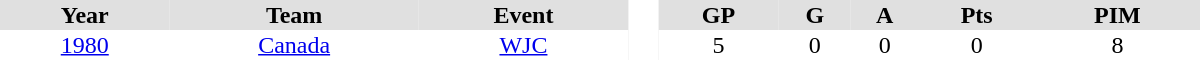<table border="0" cellpadding="1" cellspacing="0" style="text-align:center; width:50em">
<tr ALIGN="center" bgcolor="#e0e0e0">
<th>Year</th>
<th>Team</th>
<th>Event</th>
<th rowspan="99" bgcolor="#ffffff"> </th>
<th>GP</th>
<th>G</th>
<th>A</th>
<th>Pts</th>
<th>PIM</th>
</tr>
<tr>
<td><a href='#'>1980</a></td>
<td><a href='#'>Canada</a></td>
<td><a href='#'>WJC</a></td>
<td>5</td>
<td>0</td>
<td>0</td>
<td>0</td>
<td>8</td>
</tr>
</table>
